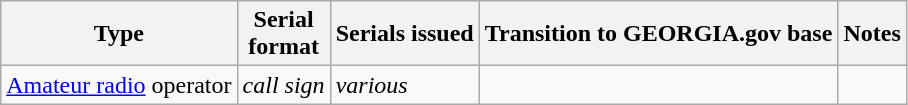<table class=wikitable>
<tr>
<th>Type</th>
<th>Serial<br>format</th>
<th>Serials issued</th>
<th>Transition to GEORGIA.gov base</th>
<th>Notes</th>
</tr>
<tr>
<td><a href='#'>Amateur radio</a> operator</td>
<td><em>call sign</em></td>
<td><em>various</em></td>
<td></td>
<td></td>
</tr>
</table>
